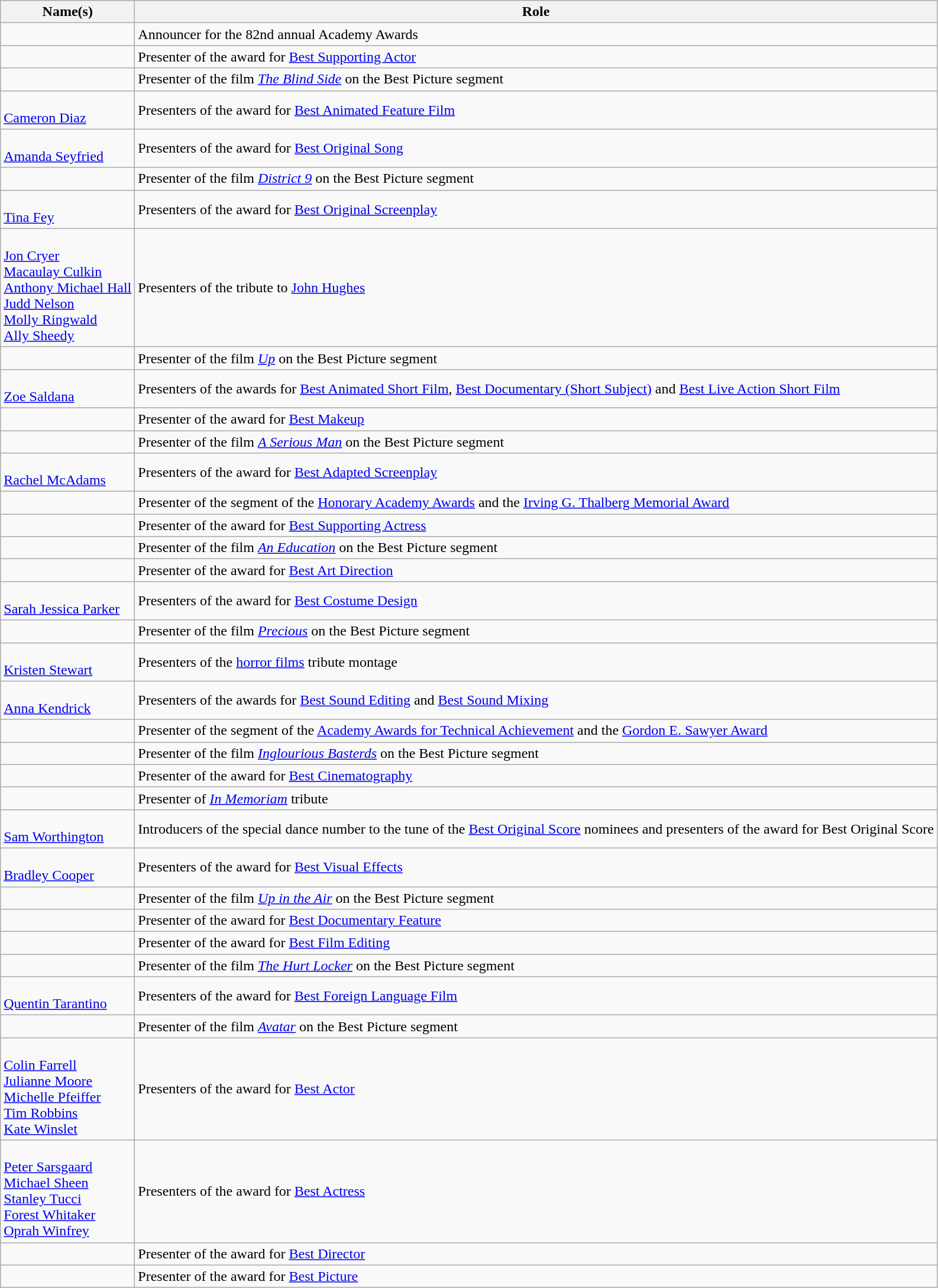<table class="wikitable sortable">
<tr>
<th>Name(s)</th>
<th>Role</th>
</tr>
<tr>
<td></td>
<td>Announcer for the 82nd annual Academy Awards</td>
</tr>
<tr>
<td></td>
<td>Presenter of the award for <a href='#'>Best Supporting Actor</a></td>
</tr>
<tr>
<td></td>
<td>Presenter of the film <em><a href='#'>The Blind Side</a></em> on the Best Picture segment</td>
</tr>
<tr>
<td><br><a href='#'>Cameron Diaz</a></td>
<td>Presenters of the award for <a href='#'>Best Animated Feature Film</a></td>
</tr>
<tr>
<td><br><a href='#'>Amanda Seyfried</a></td>
<td>Presenters of the award for <a href='#'>Best Original Song</a></td>
</tr>
<tr>
<td></td>
<td>Presenter of the film <em><a href='#'>District 9</a></em> on the Best Picture segment</td>
</tr>
<tr>
<td><br><a href='#'>Tina Fey</a></td>
<td>Presenters of the award for <a href='#'>Best Original Screenplay</a></td>
</tr>
<tr>
<td><br><a href='#'>Jon Cryer</a><br><a href='#'>Macaulay Culkin</a><br><a href='#'>Anthony Michael Hall</a><br><a href='#'>Judd Nelson</a><br><a href='#'>Molly Ringwald</a><br><a href='#'>Ally Sheedy</a></td>
<td>Presenters of the tribute to <a href='#'>John Hughes</a></td>
</tr>
<tr>
<td></td>
<td>Presenter of the film <em><a href='#'>Up</a></em> on the Best Picture segment</td>
</tr>
<tr>
<td><br><a href='#'>Zoe Saldana</a></td>
<td>Presenters of the awards for <a href='#'>Best Animated Short Film</a>, <a href='#'>Best Documentary (Short Subject)</a> and <a href='#'>Best Live Action Short Film</a></td>
</tr>
<tr>
<td></td>
<td>Presenter of the award for <a href='#'>Best Makeup</a></td>
</tr>
<tr>
<td></td>
<td>Presenter of the film <em><a href='#'>A Serious Man</a></em> on the Best Picture segment</td>
</tr>
<tr>
<td><br><a href='#'>Rachel McAdams</a></td>
<td>Presenters of the award for <a href='#'>Best Adapted Screenplay</a></td>
</tr>
<tr>
<td></td>
<td>Presenter of the segment of the <a href='#'>Honorary Academy Awards</a> and the <a href='#'>Irving G. Thalberg Memorial Award</a></td>
</tr>
<tr>
<td></td>
<td>Presenter of the award for <a href='#'>Best Supporting Actress</a></td>
</tr>
<tr>
<td></td>
<td>Presenter of the film <em><a href='#'>An Education</a></em> on the Best Picture segment</td>
</tr>
<tr>
<td></td>
<td>Presenter of the award for <a href='#'>Best Art Direction</a></td>
</tr>
<tr>
<td><br><a href='#'>Sarah Jessica Parker</a></td>
<td>Presenters of the award for <a href='#'>Best Costume Design</a></td>
</tr>
<tr>
<td></td>
<td>Presenter of the film <em><a href='#'>Precious</a></em> on the Best Picture segment</td>
</tr>
<tr>
<td><br><a href='#'>Kristen Stewart</a></td>
<td>Presenters of the <a href='#'>horror films</a> tribute montage</td>
</tr>
<tr>
<td><br><a href='#'>Anna Kendrick</a></td>
<td>Presenters of the awards for <a href='#'>Best Sound Editing</a> and <a href='#'>Best Sound Mixing</a></td>
</tr>
<tr>
<td></td>
<td>Presenter of the segment of the <a href='#'>Academy Awards for Technical Achievement</a> and the <a href='#'>Gordon E. Sawyer Award</a></td>
</tr>
<tr>
<td></td>
<td>Presenter of the film <em><a href='#'>Inglourious Basterds</a></em> on the Best Picture segment</td>
</tr>
<tr>
<td></td>
<td>Presenter of the award for <a href='#'>Best Cinematography</a></td>
</tr>
<tr>
<td></td>
<td>Presenter of <em><a href='#'>In Memoriam</a></em> tribute</td>
</tr>
<tr>
<td><br><a href='#'>Sam Worthington</a></td>
<td>Introducers of the special dance number to the tune of the <a href='#'>Best Original Score</a> nominees and presenters of the award for Best Original Score</td>
</tr>
<tr>
<td><br><a href='#'>Bradley Cooper</a></td>
<td>Presenters of the award for <a href='#'>Best Visual Effects</a></td>
</tr>
<tr>
<td></td>
<td>Presenter of the film <em><a href='#'>Up in the Air</a></em> on the Best Picture segment</td>
</tr>
<tr>
<td></td>
<td>Presenter of the award for <a href='#'>Best Documentary Feature</a></td>
</tr>
<tr>
<td></td>
<td>Presenter of the award for <a href='#'>Best Film Editing</a></td>
</tr>
<tr>
<td></td>
<td>Presenter of the film <em><a href='#'>The Hurt Locker</a></em> on the Best Picture segment</td>
</tr>
<tr>
<td><br><a href='#'>Quentin Tarantino</a></td>
<td>Presenters of the award for <a href='#'>Best Foreign Language Film</a></td>
</tr>
<tr>
<td></td>
<td>Presenter of the film <em><a href='#'>Avatar</a></em> on the Best Picture segment</td>
</tr>
<tr>
<td><br><a href='#'>Colin Farrell</a><br><a href='#'>Julianne Moore</a><br><a href='#'>Michelle Pfeiffer</a><br><a href='#'>Tim Robbins</a><br><a href='#'>Kate Winslet</a></td>
<td>Presenters of the award for <a href='#'>Best Actor</a></td>
</tr>
<tr>
<td><br><a href='#'>Peter Sarsgaard</a><br><a href='#'>Michael Sheen</a><br><a href='#'>Stanley Tucci</a><br><a href='#'>Forest Whitaker</a><br><a href='#'>Oprah Winfrey</a></td>
<td>Presenters of the award for <a href='#'>Best Actress</a></td>
</tr>
<tr>
<td></td>
<td>Presenter of the award for <a href='#'>Best Director</a></td>
</tr>
<tr>
<td></td>
<td>Presenter of the award for <a href='#'>Best Picture</a></td>
</tr>
</table>
